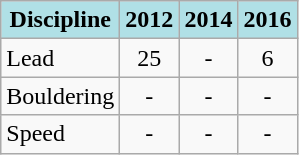<table class="wikitable" style="text-align: center;">
<tr>
<th style="background: #b0e0e6;">Discipline</th>
<th style="background: #b0e0e6;">2012</th>
<th style="background: #b0e0e6;">2014</th>
<th style="background: #b0e0e6;">2016</th>
</tr>
<tr>
<td align="left">Lead</td>
<td>25</td>
<td>-</td>
<td>6</td>
</tr>
<tr>
<td align="left">Bouldering</td>
<td>-</td>
<td>-</td>
<td>-</td>
</tr>
<tr>
<td align="left">Speed</td>
<td>-</td>
<td>-</td>
<td>-</td>
</tr>
</table>
